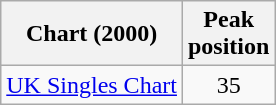<table class="wikitable sortable plainrowheaders">
<tr>
<th scope="col">Chart (2000)</th>
<th scope="col">Peak<br>position</th>
</tr>
<tr>
<td><a href='#'>UK Singles Chart</a></td>
<td align="center">35</td>
</tr>
</table>
